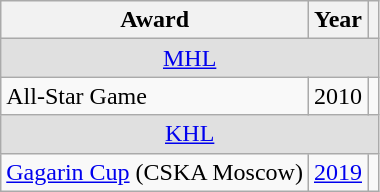<table class="wikitable">
<tr>
<th>Award</th>
<th>Year</th>
<th></th>
</tr>
<tr ALIGN="center" bgcolor="#e0e0e0">
<td colspan="3"><a href='#'>MHL</a></td>
</tr>
<tr>
<td>All-Star Game</td>
<td>2010</td>
<td></td>
</tr>
<tr ALIGN="center" bgcolor="#e0e0e0">
<td colspan="3"><a href='#'>KHL</a></td>
</tr>
<tr>
<td><a href='#'>Gagarin Cup</a> (CSKA Moscow)</td>
<td><a href='#'>2019</a></td>
<td></td>
</tr>
</table>
